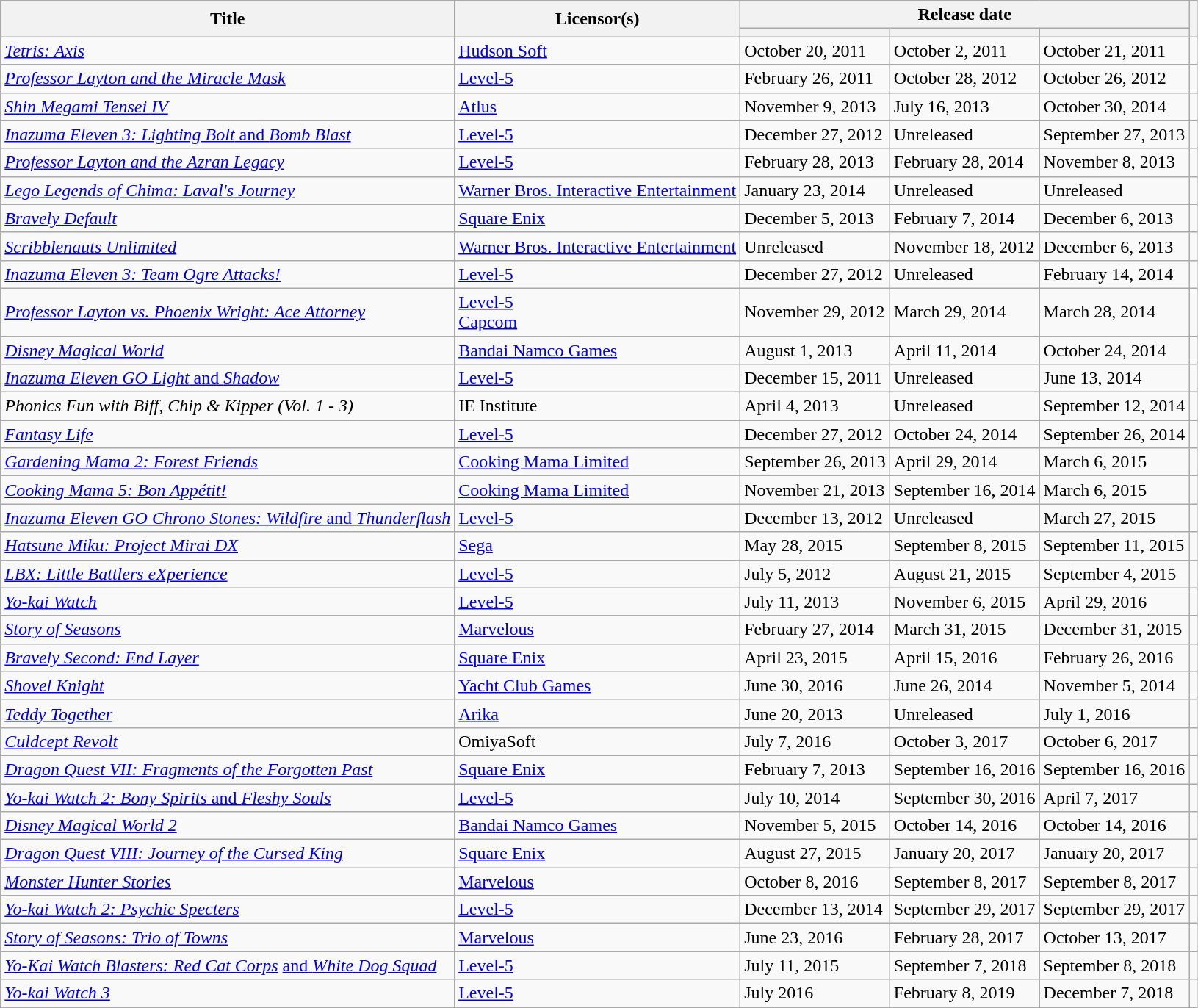<table class="wikitable plainrowheaders sortable">
<tr>
<th rowspan="2">Title</th>
<th rowspan="2">Licensor(s)</th>
<th colspan="3">Release date</th>
<th rowspan="2" class="unsortable"></th>
</tr>
<tr>
<th data-sort-type="date"></th>
<th data-sort-type="date"></th>
<th data-sort-type="date"></th>
</tr>
<tr>
<td><em><a href='#'>Tetris: Axis</a></em></td>
<td><a href='#'>Hudson Soft</a></td>
<td>October 20, 2011</td>
<td>October 2, 2011</td>
<td>October 21, 2011</td>
<td></td>
</tr>
<tr>
<td><em><a href='#'>Professor Layton and the Miracle Mask</a></em></td>
<td><a href='#'>Level-5</a></td>
<td>February 26, 2011</td>
<td>October 28, 2012</td>
<td>October 26, 2012</td>
<td></td>
</tr>
<tr>
<td><em><a href='#'>Shin Megami Tensei IV</a></em></td>
<td><a href='#'>Atlus</a></td>
<td>November 9, 2013</td>
<td>July 16, 2013</td>
<td>October 30, 2014</td>
<td></td>
</tr>
<tr>
<td><a href='#'><em>Inazuma Eleven 3: Lighting Bolt</em> and <em>Bomb Blast</em></a></td>
<td><a href='#'>Level-5</a></td>
<td>December 27, 2012</td>
<td>Unreleased</td>
<td>September 27, 2013</td>
<td></td>
</tr>
<tr>
<td><em><a href='#'>Professor Layton and the Azran Legacy</a></em></td>
<td><a href='#'>Level-5</a></td>
<td>February 28, 2013</td>
<td>February 28, 2014</td>
<td>November 8, 2013</td>
<td></td>
</tr>
<tr>
<td><em><a href='#'>Lego Legends of Chima: Laval's Journey</a></em></td>
<td><a href='#'>Warner Bros. Interactive Entertainment</a></td>
<td>January 23, 2014</td>
<td>Unreleased</td>
<td>Unreleased</td>
<td></td>
</tr>
<tr>
<td><em><a href='#'>Bravely Default</a></em></td>
<td><a href='#'>Square Enix</a></td>
<td>December 5, 2013</td>
<td>February 7, 2014</td>
<td>December 6, 2013</td>
<td></td>
</tr>
<tr>
<td><em><a href='#'>Scribblenauts Unlimited</a></em></td>
<td><a href='#'>Warner Bros. Interactive Entertainment</a></td>
<td>Unreleased</td>
<td>November 18, 2012</td>
<td>December 6, 2013</td>
<td></td>
</tr>
<tr>
<td><em><a href='#'>Inazuma Eleven 3: Team Ogre Attacks!</a></em></td>
<td><a href='#'>Level-5</a></td>
<td>December 27, 2012</td>
<td>Unreleased</td>
<td>February 14, 2014</td>
<td></td>
</tr>
<tr>
<td><em><a href='#'>Professor Layton vs. Phoenix Wright: Ace Attorney</a></em></td>
<td><a href='#'>Level-5</a><br><a href='#'>Capcom</a></td>
<td>November 29, 2012</td>
<td>March 29, 2014</td>
<td>March 28, 2014</td>
<td></td>
</tr>
<tr>
<td><em><a href='#'>Disney Magical World</a></em></td>
<td><a href='#'>Bandai Namco Games</a></td>
<td>August 1, 2013</td>
<td>April 11, 2014</td>
<td>October 24, 2014</td>
<td></td>
</tr>
<tr>
<td><em><a href='#'>Inazuma Eleven GO Light</em> and <em>Shadow</a></em></td>
<td><a href='#'>Level-5</a></td>
<td>December 15, 2011</td>
<td>Unreleased</td>
<td>June 13, 2014</td>
<td></td>
</tr>
<tr>
<td><em>Phonics Fun with Biff, Chip & Kipper (Vol. 1 - 3)</em></td>
<td>IE Institute</td>
<td>April 4, 2013</td>
<td>Unreleased</td>
<td>September 12, 2014</td>
<td></td>
</tr>
<tr>
<td><em><a href='#'>Fantasy Life</a></em></td>
<td><a href='#'>Level-5</a></td>
<td>December 27, 2012</td>
<td>October 24, 2014</td>
<td>September 26, 2014</td>
<td></td>
</tr>
<tr>
<td><em><a href='#'>Gardening Mama 2: Forest Friends</a></em></td>
<td><a href='#'>Cooking Mama Limited</a></td>
<td>September 26, 2013</td>
<td>April 29, 2014</td>
<td>March 6, 2015</td>
<td></td>
</tr>
<tr>
<td><em><a href='#'>Cooking Mama 5: Bon Appétit!</a></em></td>
<td><a href='#'>Cooking Mama Limited</a></td>
<td>November 21, 2013</td>
<td>September 16, 2014</td>
<td>March 6, 2015</td>
<td></td>
</tr>
<tr>
<td><a href='#'><em>Inazuma Eleven GO Chrono Stones: Wildfire</em> and <em>Thunderflash</em></a></td>
<td><a href='#'>Level-5</a></td>
<td>December 13, 2012</td>
<td>Unreleased</td>
<td>March 27, 2015</td>
<td></td>
</tr>
<tr>
<td><em><a href='#'>Hatsune Miku: Project Mirai DX</a></em></td>
<td><a href='#'>Sega</a></td>
<td>May 28, 2015</td>
<td>September 8, 2015</td>
<td>September 11, 2015</td>
<td></td>
</tr>
<tr>
<td><em><a href='#'>LBX: Little Battlers eXperience</a></em></td>
<td><a href='#'>Level-5</a></td>
<td>July 5, 2012</td>
<td>August 21, 2015</td>
<td>September 4, 2015</td>
<td></td>
</tr>
<tr>
<td><em><a href='#'>Yo-kai Watch</a></em></td>
<td><a href='#'>Level-5</a></td>
<td>July 11, 2013</td>
<td>November 6, 2015</td>
<td>April 29, 2016</td>
<td></td>
</tr>
<tr>
<td><em><a href='#'>Story of Seasons</a></em></td>
<td><a href='#'>Marvelous</a></td>
<td>February 27, 2014</td>
<td>March 31, 2015</td>
<td>December 31, 2015</td>
<td></td>
</tr>
<tr>
<td><em><a href='#'>Bravely Second: End Layer</a></em></td>
<td><a href='#'>Square Enix</a></td>
<td>April 23, 2015</td>
<td>April 15, 2016</td>
<td>February 26, 2016</td>
<td></td>
</tr>
<tr>
<td><em><a href='#'>Shovel Knight</a></em></td>
<td><a href='#'>Yacht Club Games</a></td>
<td>June 30, 2016</td>
<td>June 26, 2014</td>
<td>November 5, 2014</td>
<td></td>
</tr>
<tr>
<td><em><a href='#'>Teddy Together</a></em></td>
<td><a href='#'>Arika</a></td>
<td>June 20, 2013</td>
<td>Unreleased</td>
<td>July 1, 2016</td>
<td></td>
</tr>
<tr>
<td><em><a href='#'>Culdcept Revolt</a></em></td>
<td>OmiyaSoft</td>
<td>July 7, 2016</td>
<td>October 3, 2017</td>
<td>October 6, 2017</td>
<td></td>
</tr>
<tr>
<td><em><a href='#'>Dragon Quest VII: Fragments of the Forgotten Past</a></em></td>
<td><a href='#'>Square Enix</a></td>
<td>February 7, 2013</td>
<td>September 16, 2016</td>
<td>September 16, 2016</td>
<td></td>
</tr>
<tr>
<td><a href='#'><em>Yo-kai Watch 2: Bony Spirits</em> and <em>Fleshy Souls</em></a></td>
<td><a href='#'>Level-5</a></td>
<td>July 10, 2014</td>
<td>September 30, 2016</td>
<td>April 7, 2017</td>
<td></td>
</tr>
<tr>
<td><em><a href='#'>Disney Magical World 2</a></em></td>
<td><a href='#'>Bandai Namco Games</a></td>
<td>November 5, 2015</td>
<td>October 14, 2016</td>
<td>October 14, 2016</td>
<td></td>
</tr>
<tr>
<td><em><a href='#'>Dragon Quest VIII: Journey of the Cursed King</a></em></td>
<td><a href='#'>Square Enix</a></td>
<td>August 27, 2015</td>
<td>January 20, 2017</td>
<td>January 20, 2017</td>
<td></td>
</tr>
<tr>
<td><em><a href='#'>Monster Hunter Stories</a></em></td>
<td><a href='#'>Marvelous</a></td>
<td>October 8, 2016</td>
<td>September 8, 2017</td>
<td>September 8, 2017</td>
<td></td>
</tr>
<tr>
<td><em><a href='#'>Yo-kai Watch 2: Psychic Specters</a></em></td>
<td><a href='#'>Level-5</a></td>
<td>December 13, 2014</td>
<td>September 29, 2017</td>
<td>September 29, 2017</td>
<td></td>
</tr>
<tr>
<td><em><a href='#'>Story of Seasons: Trio of Towns</a></em></td>
<td><a href='#'>Marvelous</a></td>
<td>June 23, 2016</td>
<td>February 28, 2017</td>
<td>October 13, 2017</td>
<td></td>
</tr>
<tr>
<td><em><a href='#'>Yo-Kai Watch Blasters: Red Cat Corps</a></em> <a href='#'>and <em>White Dog Squad</em></a></td>
<td><a href='#'>Level-5</a></td>
<td>July 11, 2015</td>
<td>September 7, 2018</td>
<td>September 8, 2018</td>
<td></td>
</tr>
<tr>
<td><em><a href='#'>Yo-kai Watch 3</a></em></td>
<td><a href='#'>Level-5</a></td>
<td>July 2016</td>
<td>February 8, 2019</td>
<td>December 7, 2018</td>
<td></td>
</tr>
</table>
